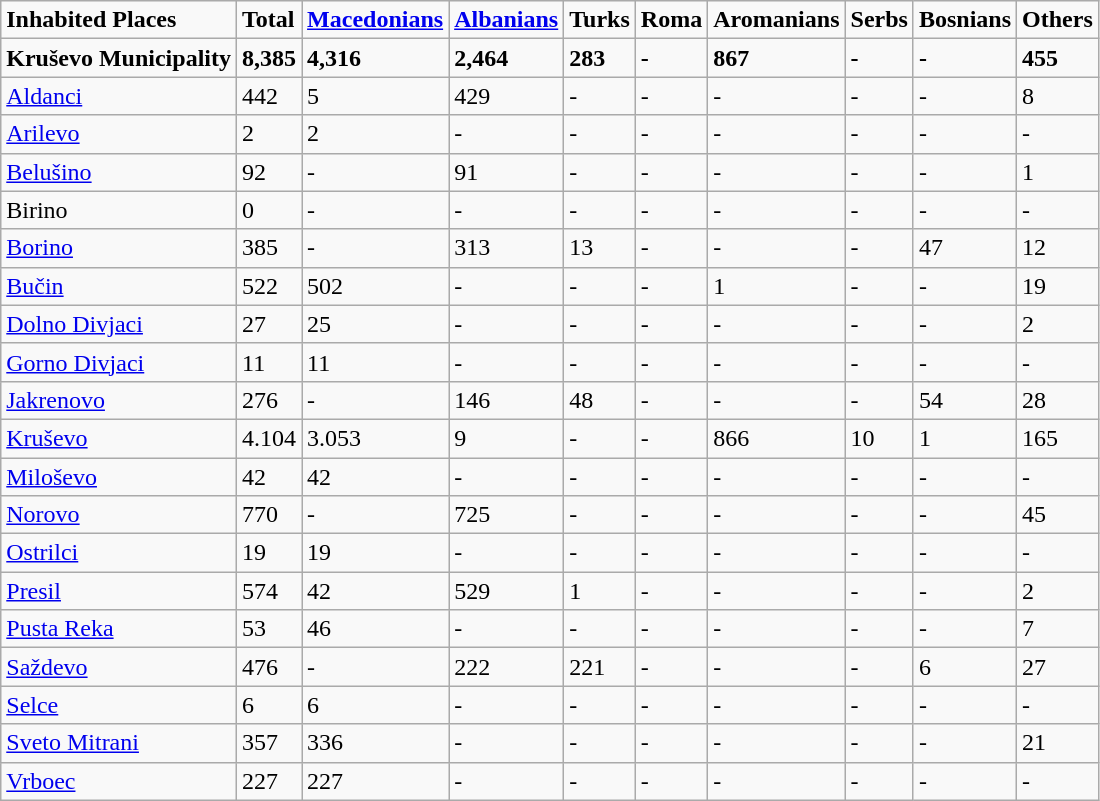<table class="wikitable sortable">
<tr>
<td><strong>Inhabited Places </strong></td>
<td><strong>Total</strong></td>
<td><strong><a href='#'>Macedonians</a></strong></td>
<td><strong><a href='#'>Albanians</a></strong></td>
<td><strong>Turks</strong></td>
<td><strong>Roma</strong></td>
<td><strong>Aromanians</strong></td>
<td><strong>Serbs</strong></td>
<td><strong>Bosnians</strong></td>
<td><strong>Others</strong></td>
</tr>
<tr>
<td><strong>Kruševo Municipality</strong></td>
<td><strong>8,385</strong></td>
<td><strong>4,316</strong></td>
<td><strong>2,464</strong></td>
<td><strong>283</strong></td>
<td><strong>-</strong></td>
<td><strong>867</strong></td>
<td><strong>-</strong></td>
<td><strong>-</strong></td>
<td><strong>455</strong></td>
</tr>
<tr>
<td><a href='#'>Aldanci</a></td>
<td>442</td>
<td>5</td>
<td>429</td>
<td>-</td>
<td>-</td>
<td>-</td>
<td>-</td>
<td>-</td>
<td>8</td>
</tr>
<tr>
<td><a href='#'>Arilevo</a></td>
<td>2</td>
<td>2</td>
<td>-</td>
<td>-</td>
<td>-</td>
<td>-</td>
<td>-</td>
<td>-</td>
<td>-</td>
</tr>
<tr>
<td><a href='#'>Belušino</a></td>
<td>92</td>
<td>-</td>
<td>91</td>
<td>-</td>
<td>-</td>
<td>-</td>
<td>-</td>
<td>-</td>
<td>1</td>
</tr>
<tr>
<td>Birino</td>
<td>0</td>
<td>-</td>
<td>-</td>
<td>-</td>
<td>-</td>
<td>-</td>
<td>-</td>
<td>-</td>
<td>-</td>
</tr>
<tr>
<td><a href='#'>Borino</a></td>
<td>385</td>
<td>-</td>
<td>313</td>
<td>13</td>
<td>-</td>
<td>-</td>
<td>-</td>
<td>47</td>
<td>12</td>
</tr>
<tr>
<td><a href='#'>Bučin</a></td>
<td>522</td>
<td>502</td>
<td>-</td>
<td>-</td>
<td>-</td>
<td>1</td>
<td>-</td>
<td>-</td>
<td>19</td>
</tr>
<tr>
<td><a href='#'>Dolno Divjaci</a></td>
<td>27</td>
<td>25</td>
<td>-</td>
<td>-</td>
<td>-</td>
<td>-</td>
<td>-</td>
<td>-</td>
<td>2</td>
</tr>
<tr>
<td><a href='#'>Gorno Divjaci</a></td>
<td>11</td>
<td>11</td>
<td>-</td>
<td>-</td>
<td>-</td>
<td>-</td>
<td>-</td>
<td>-</td>
<td>-</td>
</tr>
<tr>
<td><a href='#'>Jakrenovo</a></td>
<td>276</td>
<td>-</td>
<td>146</td>
<td>48</td>
<td>-</td>
<td>-</td>
<td>-</td>
<td>54</td>
<td>28</td>
</tr>
<tr>
<td><a href='#'>Kruševo</a></td>
<td>4.104</td>
<td>3.053</td>
<td>9</td>
<td>-</td>
<td>-</td>
<td>866</td>
<td>10</td>
<td>1</td>
<td>165</td>
</tr>
<tr>
<td><a href='#'>Miloševo</a></td>
<td>42</td>
<td>42</td>
<td>-</td>
<td>-</td>
<td>-</td>
<td>-</td>
<td>-</td>
<td>-</td>
<td>-</td>
</tr>
<tr>
<td><a href='#'>Norovo</a></td>
<td>770</td>
<td>-</td>
<td>725</td>
<td>-</td>
<td>-</td>
<td>-</td>
<td>-</td>
<td>-</td>
<td>45</td>
</tr>
<tr>
<td><a href='#'>Ostrilci</a></td>
<td>19</td>
<td>19</td>
<td>-</td>
<td>-</td>
<td>-</td>
<td>-</td>
<td>-</td>
<td>-</td>
<td>-</td>
</tr>
<tr>
<td><a href='#'>Presil</a></td>
<td>574</td>
<td>42</td>
<td>529</td>
<td>1</td>
<td>-</td>
<td>-</td>
<td>-</td>
<td>-</td>
<td>2</td>
</tr>
<tr>
<td><a href='#'>Pusta Reka</a></td>
<td>53</td>
<td>46</td>
<td>-</td>
<td>-</td>
<td>-</td>
<td>-</td>
<td>-</td>
<td>-</td>
<td>7</td>
</tr>
<tr>
<td><a href='#'>Saždevo</a></td>
<td>476</td>
<td>-</td>
<td>222</td>
<td>221</td>
<td>-</td>
<td>-</td>
<td>-</td>
<td>6</td>
<td>27</td>
</tr>
<tr>
<td><a href='#'>Selce</a></td>
<td>6</td>
<td>6</td>
<td>-</td>
<td>-</td>
<td>-</td>
<td>-</td>
<td>-</td>
<td>-</td>
<td>-</td>
</tr>
<tr>
<td><a href='#'>Sveto Mitrani</a></td>
<td>357</td>
<td>336</td>
<td>-</td>
<td>-</td>
<td>-</td>
<td>-</td>
<td>-</td>
<td>-</td>
<td>21</td>
</tr>
<tr>
<td><a href='#'>Vrboec</a></td>
<td>227</td>
<td>227</td>
<td>-</td>
<td>-</td>
<td>-</td>
<td>-</td>
<td>-</td>
<td>-</td>
<td>-</td>
</tr>
</table>
